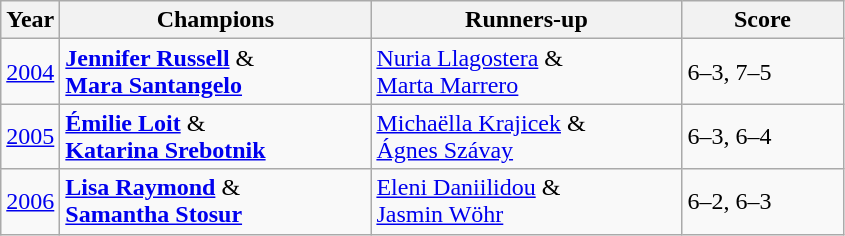<table class="wikitable">
<tr>
<th>Year</th>
<th width="200">Champions</th>
<th width="200">Runners-up</th>
<th width="100">Score</th>
</tr>
<tr>
<td><a href='#'>2004</a></td>
<td> <strong><a href='#'>Jennifer Russell</a></strong> &<br> <strong><a href='#'>Mara Santangelo</a></strong></td>
<td> <a href='#'>Nuria Llagostera</a> &<br> <a href='#'>Marta Marrero</a></td>
<td>6–3, 7–5</td>
</tr>
<tr>
<td><a href='#'>2005</a></td>
<td> <strong><a href='#'>Émilie Loit</a></strong> &<br>  <strong><a href='#'>Katarina Srebotnik</a></strong></td>
<td> <a href='#'>Michaëlla Krajicek</a> &<br> <a href='#'>Ágnes Szávay</a></td>
<td>6–3, 6–4</td>
</tr>
<tr>
<td><a href='#'>2006</a></td>
<td> <strong><a href='#'>Lisa Raymond</a></strong> &<br> <strong><a href='#'>Samantha Stosur</a></strong></td>
<td> <a href='#'>Eleni Daniilidou</a> &<br>  <a href='#'>Jasmin Wöhr</a></td>
<td>6–2, 6–3</td>
</tr>
</table>
